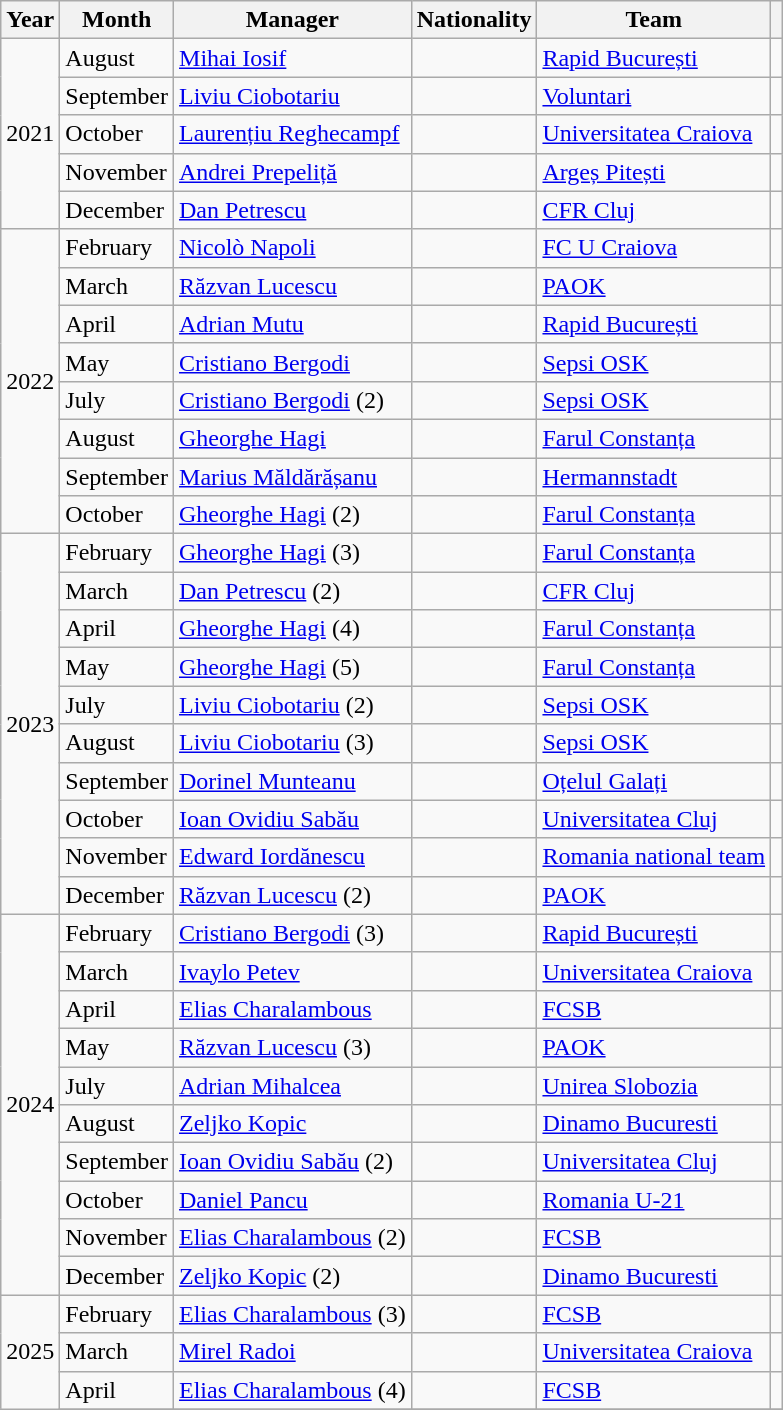<table class="wikitable sortable plainrowheaders">
<tr>
<th>Year</th>
<th>Month</th>
<th>Manager</th>
<th scope=col>Nationality</th>
<th>Team</th>
<th scope="col" class="unsortable"></th>
</tr>
<tr>
<td rowspan="5">2021</td>
<td>August</td>
<td><a href='#'>Mihai Iosif</a></td>
<td></td>
<td><a href='#'>Rapid București</a></td>
<td></td>
</tr>
<tr>
<td>September</td>
<td><a href='#'>Liviu Ciobotariu</a></td>
<td></td>
<td><a href='#'>Voluntari</a></td>
<td></td>
</tr>
<tr>
<td>October</td>
<td><a href='#'>Laurențiu Reghecampf</a></td>
<td></td>
<td><a href='#'>Universitatea Craiova</a></td>
<td></td>
</tr>
<tr>
<td>November</td>
<td><a href='#'>Andrei Prepeliță</a></td>
<td></td>
<td><a href='#'>Argeș Pitești</a></td>
<td></td>
</tr>
<tr>
<td>December</td>
<td><a href='#'>Dan Petrescu</a></td>
<td></td>
<td><a href='#'>CFR Cluj</a></td>
<td></td>
</tr>
<tr>
<td rowspan="8">2022</td>
<td>February</td>
<td><a href='#'>Nicolò Napoli</a></td>
<td></td>
<td><a href='#'>FC U Craiova</a></td>
<td></td>
</tr>
<tr>
<td>March</td>
<td><a href='#'>Răzvan Lucescu</a></td>
<td></td>
<td> <a href='#'>PAOK</a></td>
<td></td>
</tr>
<tr>
<td>April</td>
<td><a href='#'>Adrian Mutu</a></td>
<td></td>
<td><a href='#'>Rapid București</a></td>
<td></td>
</tr>
<tr>
<td>May</td>
<td><a href='#'>Cristiano Bergodi</a></td>
<td></td>
<td><a href='#'>Sepsi OSK</a></td>
<td></td>
</tr>
<tr>
<td>July</td>
<td><a href='#'>Cristiano Bergodi</a> (2)</td>
<td></td>
<td><a href='#'>Sepsi OSK</a></td>
<td></td>
</tr>
<tr>
<td>August</td>
<td><a href='#'>Gheorghe Hagi</a></td>
<td></td>
<td><a href='#'>Farul Constanța</a></td>
<td></td>
</tr>
<tr>
<td>September</td>
<td><a href='#'>Marius Măldărășanu</a></td>
<td></td>
<td><a href='#'>Hermannstadt</a></td>
<td></td>
</tr>
<tr>
<td>October</td>
<td><a href='#'>Gheorghe Hagi</a> (2)</td>
<td></td>
<td><a href='#'>Farul Constanța</a></td>
<td></td>
</tr>
<tr>
<td rowspan="10">2023</td>
<td>February</td>
<td><a href='#'>Gheorghe Hagi</a> (3)</td>
<td></td>
<td><a href='#'>Farul Constanța</a></td>
<td></td>
</tr>
<tr>
<td>March</td>
<td><a href='#'>Dan Petrescu</a> (2)</td>
<td></td>
<td><a href='#'>CFR Cluj</a></td>
<td></td>
</tr>
<tr>
<td>April</td>
<td><a href='#'>Gheorghe Hagi</a> (4)</td>
<td></td>
<td><a href='#'>Farul Constanța</a></td>
<td></td>
</tr>
<tr>
<td>May</td>
<td><a href='#'>Gheorghe Hagi</a> (5)</td>
<td></td>
<td><a href='#'>Farul Constanța</a></td>
<td></td>
</tr>
<tr>
<td>July</td>
<td><a href='#'>Liviu Ciobotariu</a> (2)</td>
<td></td>
<td><a href='#'>Sepsi OSK</a></td>
<td></td>
</tr>
<tr>
<td>August</td>
<td><a href='#'>Liviu Ciobotariu</a> (3)</td>
<td></td>
<td><a href='#'>Sepsi OSK</a></td>
<td></td>
</tr>
<tr>
<td>September</td>
<td><a href='#'>Dorinel Munteanu</a></td>
<td></td>
<td><a href='#'>Oțelul Galați</a></td>
<td></td>
</tr>
<tr>
<td>October</td>
<td><a href='#'>Ioan Ovidiu Sabău</a></td>
<td></td>
<td><a href='#'>Universitatea Cluj</a></td>
<td></td>
</tr>
<tr>
<td>November</td>
<td><a href='#'>Edward Iordănescu</a></td>
<td></td>
<td><a href='#'>Romania national team</a></td>
<td></td>
</tr>
<tr>
<td>December</td>
<td><a href='#'>Răzvan Lucescu</a> (2)</td>
<td></td>
<td> <a href='#'>PAOK</a></td>
<td></td>
</tr>
<tr>
<td rowspan="10">2024</td>
<td>February</td>
<td><a href='#'>Cristiano Bergodi</a> (3)</td>
<td></td>
<td><a href='#'>Rapid București</a></td>
<td></td>
</tr>
<tr>
<td>March</td>
<td><a href='#'>Ivaylo Petev</a></td>
<td></td>
<td><a href='#'>Universitatea Craiova</a></td>
<td></td>
</tr>
<tr>
<td>April</td>
<td><a href='#'>Elias Charalambous</a></td>
<td></td>
<td><a href='#'>FCSB</a></td>
<td></td>
</tr>
<tr>
<td>May</td>
<td><a href='#'>Răzvan Lucescu</a> (3)</td>
<td></td>
<td> <a href='#'>PAOK</a></td>
<td></td>
</tr>
<tr>
<td>July</td>
<td><a href='#'>Adrian Mihalcea</a></td>
<td></td>
<td><a href='#'>Unirea Slobozia</a></td>
<td></td>
</tr>
<tr>
<td>August</td>
<td><a href='#'>Zeljko Kopic</a></td>
<td></td>
<td><a href='#'>Dinamo Bucuresti</a></td>
<td></td>
</tr>
<tr>
<td>September</td>
<td><a href='#'>Ioan Ovidiu Sabău</a> (2)</td>
<td></td>
<td><a href='#'>Universitatea Cluj</a></td>
<td></td>
</tr>
<tr>
<td>October</td>
<td><a href='#'>Daniel Pancu</a></td>
<td></td>
<td><a href='#'>Romania U-21</a></td>
<td></td>
</tr>
<tr>
<td>November</td>
<td><a href='#'>Elias Charalambous</a> (2)</td>
<td></td>
<td><a href='#'>FCSB</a></td>
<td></td>
</tr>
<tr>
<td>December</td>
<td><a href='#'>Zeljko Kopic</a> (2)</td>
<td></td>
<td><a href='#'>Dinamo Bucuresti</a></td>
<td></td>
</tr>
<tr>
<td rowspan="10">2025</td>
<td>February</td>
<td><a href='#'>Elias Charalambous</a> (3)</td>
<td></td>
<td><a href='#'>FCSB</a></td>
<td></td>
</tr>
<tr>
<td>March</td>
<td><a href='#'>Mirel Radoi</a></td>
<td></td>
<td><a href='#'>Universitatea Craiova</a></td>
<td></td>
</tr>
<tr>
<td>April</td>
<td><a href='#'>Elias Charalambous</a> (4)</td>
<td></td>
<td><a href='#'>FCSB</a></td>
<td></td>
</tr>
<tr>
</tr>
</table>
